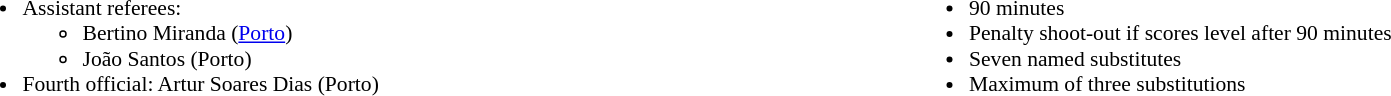<table style="width:100%; font-size:90%">
<tr>
<td style="width:50%; vertical-align:top"><br><ul><li>Assistant referees:<ul><li>Bertino Miranda (<a href='#'>Porto</a>)</li><li>João Santos (Porto)</li></ul></li><li>Fourth official: Artur Soares Dias (Porto)</li></ul></td>
<td style="width:50%; vertical-align:top"><br><ul><li>90 minutes</li><li>Penalty shoot-out if scores level after 90 minutes</li><li>Seven named substitutes</li><li>Maximum of three substitutions</li></ul></td>
</tr>
</table>
